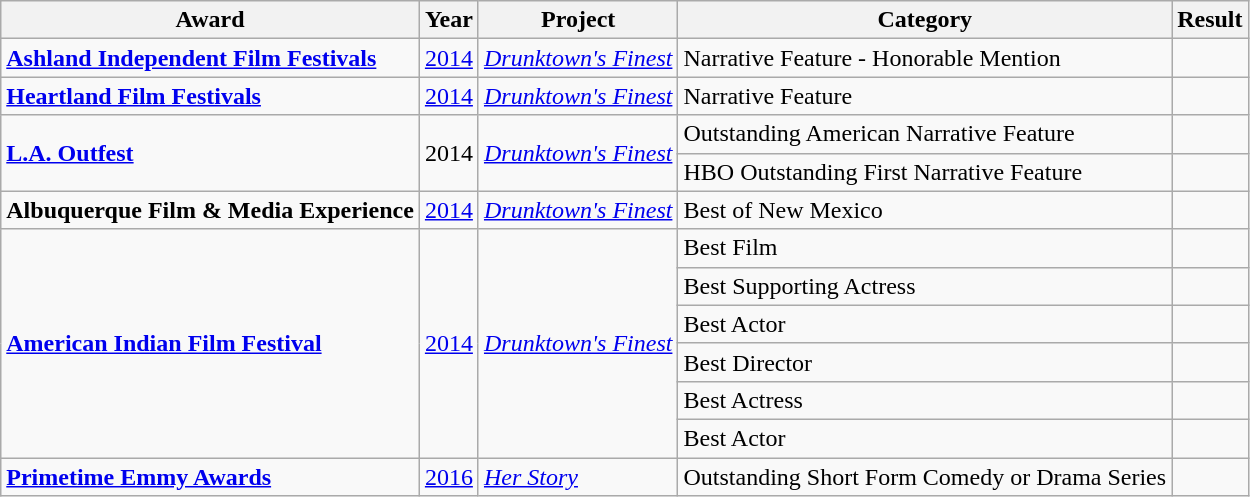<table class="wikitable sortable">
<tr>
<th>Award</th>
<th>Year</th>
<th>Project</th>
<th>Category</th>
<th>Result</th>
</tr>
<tr>
<td><strong><a href='#'>Ashland Independent Film Festivals</a></strong></td>
<td><a href='#'>2014</a></td>
<td><em><a href='#'>Drunktown's Finest</a></em></td>
<td Gerald Hirschfeld A.S.C. Cinematography Award>Narrative Feature - Honorable Mention</td>
<td></td>
</tr>
<tr>
<td><strong><a href='#'>Heartland Film Festivals</a></strong></td>
<td><a href='#'>2014</a></td>
<td><em><a href='#'>Drunktown's Finest</a></em></td>
<td Festival Award Winner>Narrative Feature</td>
<td></td>
</tr>
<tr>
<td rowspan=2><strong><a href='#'>L.A. Outfest</a></strong></td>
<td rowspan=2>2014</td>
<td rowspan=2><em><a href='#'>Drunktown's Finest</a></em></td>
<td Grand Jury Award (L.A. Outfest)>Outstanding American Narrative Feature</td>
<td></td>
</tr>
<tr>
<td>HBO Outstanding First Narrative Feature</td>
<td></td>
</tr>
<tr>
<td><strong>Albuquerque Film & Media Experience</strong></td>
<td><a href='#'>2014</a></td>
<td><em><a href='#'>Drunktown's Finest</a></em></td>
<td Jury Award>Best of New Mexico</td>
<td></td>
</tr>
<tr>
<td rowspan=6><strong><a href='#'>American Indian Film Festival</a></strong></td>
<td rowspan=6><a href='#'>2014</a></td>
<td rowspan=6><em><a href='#'>Drunktown's Finest</a></em></td>
<td American Indian Movie Award>Best Film</td>
<td></td>
</tr>
<tr>
<td American Indian Movie Award>Best Supporting Actress</td>
<td></td>
</tr>
<tr>
<td American Indian Movie Award>Best Actor</td>
<td></td>
</tr>
<tr>
<td American Indian Movie Award>Best Director</td>
<td></td>
</tr>
<tr>
<td American Indian Movie Award>Best Actress</td>
<td></td>
</tr>
<tr>
<td American Indian Movie Award>Best Actor</td>
<td></td>
</tr>
<tr>
<td><strong><a href='#'>Primetime Emmy Awards</a></strong></td>
<td><a href='#'>2016</a></td>
<td><em><a href='#'>Her Story</a></em></td>
<td>Outstanding Short Form Comedy or Drama Series</td>
<td></td>
</tr>
</table>
